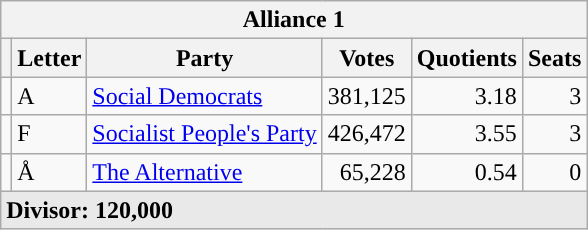<table class="wikitable">
<tr>
<th colspan="6">Alliance 1</th>
</tr>
<tr>
<th></th>
<th>Letter</th>
<th>Party</th>
<th>Votes</th>
<th>Quotients</th>
<th>Seats</th>
</tr>
<tr>
<td></td>
<td style="text-align:left;">A</td>
<td style="text-align:left;"><a href='#'>Social Democrats</a></td>
<td style="text-align:right;">381,125</td>
<td style="text-align:right;">3.18</td>
<td style="text-align:right;">3</td>
</tr>
<tr>
<td></td>
<td style="text-align:left;">F</td>
<td style="text-align:left;"><a href='#'>Socialist People's Party</a></td>
<td style="text-align:right;">426,472</td>
<td style="text-align:right;">3.55</td>
<td style="text-align:right;">3</td>
</tr>
<tr>
<td></td>
<td style="text-align:left;">Å</td>
<td style="text-align:left;"><a href='#'>The Alternative</a></td>
<td style="text-align:right;">65,228</td>
<td style="text-align:right;">0.54</td>
<td style="text-align:right;">0</td>
</tr>
<tr style="background-color:#E9E9E9">
<td colspan="6" style="text-align:left;"><strong>Divisor: 120,000</strong></td>
</tr>
</table>
